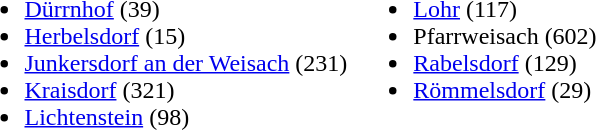<table>
<tr>
<td valign="top"><br><ul><li><a href='#'>Dürrnhof</a> (39)</li><li><a href='#'>Herbelsdorf</a> (15)</li><li><a href='#'>Junkersdorf an der Weisach</a> (231)</li><li><a href='#'>Kraisdorf</a> (321)</li><li><a href='#'>Lichtenstein</a> (98)</li></ul></td>
<td valign="top"><br><ul><li><a href='#'>Lohr</a> (117)</li><li>Pfarrweisach (602)</li><li><a href='#'>Rabelsdorf</a> (129)</li><li><a href='#'>Römmelsdorf</a> (29)</li></ul></td>
</tr>
</table>
